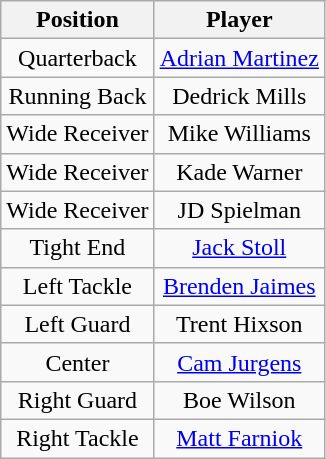<table class="wikitable" style="text-align: center;">
<tr>
<th>Position</th>
<th>Player</th>
</tr>
<tr>
<td>Quarterback</td>
<td><a href='#'>Adrian Martinez</a></td>
</tr>
<tr>
<td>Running Back</td>
<td>Dedrick Mills</td>
</tr>
<tr>
<td>Wide Receiver</td>
<td>Mike Williams</td>
</tr>
<tr>
<td>Wide Receiver</td>
<td>Kade Warner</td>
</tr>
<tr>
<td>Wide Receiver</td>
<td>JD Spielman</td>
</tr>
<tr>
<td>Tight End</td>
<td><a href='#'>Jack Stoll</a></td>
</tr>
<tr>
<td>Left Tackle</td>
<td><a href='#'>Brenden Jaimes</a></td>
</tr>
<tr>
<td>Left Guard</td>
<td>Trent Hixson</td>
</tr>
<tr>
<td>Center</td>
<td><a href='#'>Cam Jurgens</a></td>
</tr>
<tr>
<td>Right Guard</td>
<td>Boe Wilson</td>
</tr>
<tr>
<td>Right Tackle</td>
<td><a href='#'>Matt Farniok</a></td>
</tr>
</table>
